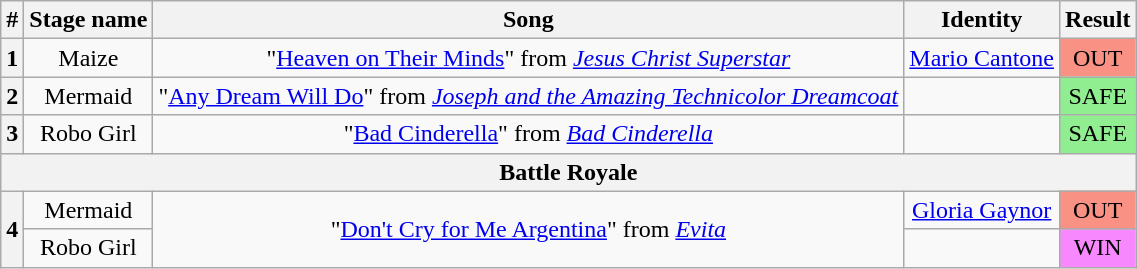<table class="wikitable plainrowheaders" style="text-align: center;">
<tr>
<th>#</th>
<th>Stage name</th>
<th>Song</th>
<th>Identity</th>
<th>Result</th>
</tr>
<tr>
<th>1</th>
<td>Maize</td>
<td>"<a href='#'>Heaven on Their Minds</a>" from <em><a href='#'>Jesus Christ Superstar</a></em></td>
<td><a href='#'>Mario Cantone</a></td>
<td bgcolor=#F99185>OUT</td>
</tr>
<tr>
<th>2</th>
<td>Mermaid</td>
<td>"<a href='#'>Any Dream Will Do</a>" from <em><a href='#'>Joseph and the Amazing Technicolor Dreamcoat</a></em></td>
<td></td>
<td bgcolor=lightgreen>SAFE</td>
</tr>
<tr>
<th>3</th>
<td>Robo Girl</td>
<td>"<a href='#'>Bad Cinderella</a>" from <em><a href='#'>Bad Cinderella</a></em></td>
<td></td>
<td bgcolor=lightgreen>SAFE</td>
</tr>
<tr>
<th colspan=5>Battle Royale</th>
</tr>
<tr>
<th rowspan=2>4</th>
<td>Mermaid</td>
<td rowspan=2>"<a href='#'>Don't Cry for Me Argentina</a>" from <em><a href='#'>Evita</a></em></td>
<td><a href='#'>Gloria Gaynor</a></td>
<td bgcolor=#F99185>OUT</td>
</tr>
<tr>
<td>Robo Girl</td>
<td></td>
<td bgcolor="#F888FD">WIN</td>
</tr>
</table>
